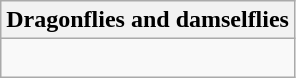<table class="wikitable collapsible collapsed">
<tr>
<th>Dragonflies and damselflies</th>
</tr>
<tr>
<td><br></td>
</tr>
</table>
